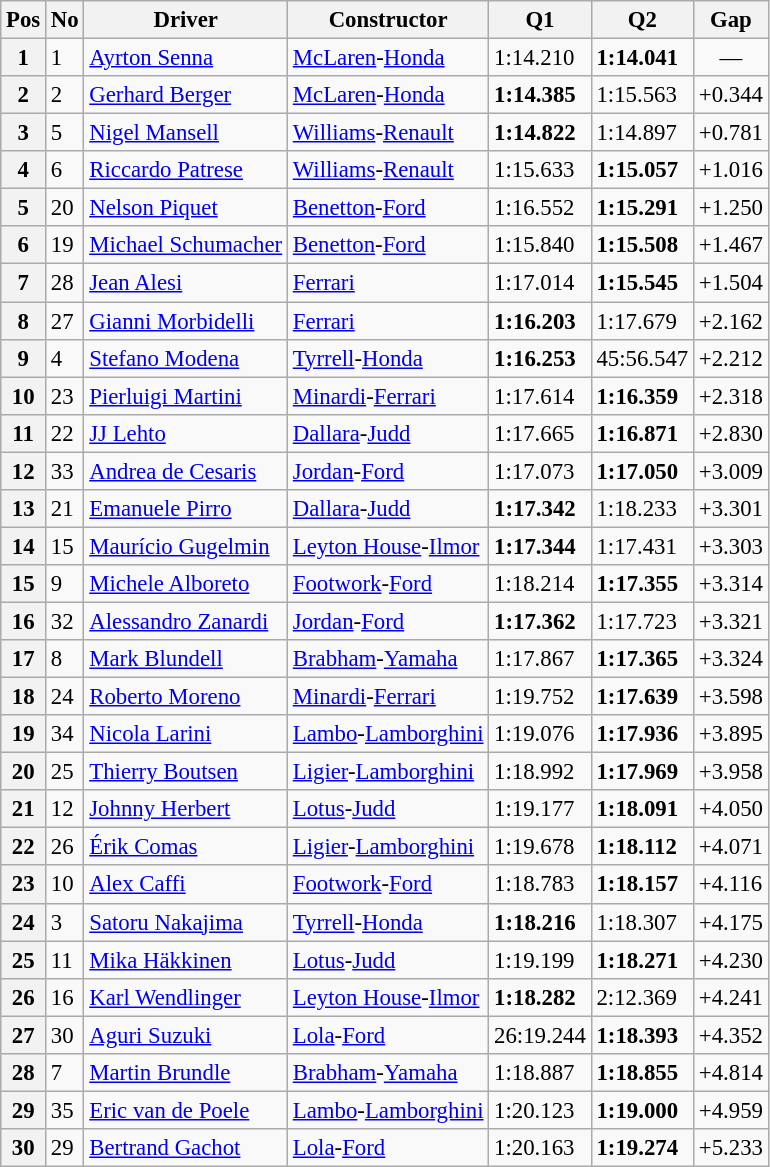<table class="wikitable sortable" style="font-size: 95%;">
<tr>
<th>Pos</th>
<th>No</th>
<th>Driver</th>
<th>Constructor</th>
<th>Q1</th>
<th>Q2</th>
<th>Gap</th>
</tr>
<tr>
<th>1</th>
<td>1</td>
<td> <a href='#'>Ayrton Senna</a></td>
<td><a href='#'>McLaren</a>-<a href='#'>Honda</a></td>
<td>1:14.210</td>
<td><strong>1:14.041</strong></td>
<td align="center">—</td>
</tr>
<tr>
<th>2</th>
<td>2</td>
<td> <a href='#'>Gerhard Berger</a></td>
<td><a href='#'>McLaren</a>-<a href='#'>Honda</a></td>
<td><strong>1:14.385</strong></td>
<td>1:15.563</td>
<td>+0.344</td>
</tr>
<tr>
<th>3</th>
<td>5</td>
<td> <a href='#'>Nigel Mansell</a></td>
<td><a href='#'>Williams</a>-<a href='#'>Renault</a></td>
<td><strong>1:14.822</strong></td>
<td>1:14.897</td>
<td>+0.781</td>
</tr>
<tr>
<th>4</th>
<td>6</td>
<td> <a href='#'>Riccardo Patrese</a></td>
<td><a href='#'>Williams</a>-<a href='#'>Renault</a></td>
<td>1:15.633</td>
<td><strong>1:15.057</strong></td>
<td>+1.016</td>
</tr>
<tr>
<th>5</th>
<td>20</td>
<td> <a href='#'>Nelson Piquet</a></td>
<td><a href='#'>Benetton</a>-<a href='#'>Ford</a></td>
<td>1:16.552</td>
<td><strong>1:15.291</strong></td>
<td>+1.250</td>
</tr>
<tr>
<th>6</th>
<td>19</td>
<td> <a href='#'>Michael Schumacher</a></td>
<td><a href='#'>Benetton</a>-<a href='#'>Ford</a></td>
<td>1:15.840</td>
<td><strong>1:15.508</strong></td>
<td>+1.467</td>
</tr>
<tr>
<th>7</th>
<td>28</td>
<td> <a href='#'>Jean Alesi</a></td>
<td><a href='#'>Ferrari</a></td>
<td>1:17.014</td>
<td><strong>1:15.545</strong></td>
<td>+1.504</td>
</tr>
<tr>
<th>8</th>
<td>27</td>
<td> <a href='#'>Gianni Morbidelli</a></td>
<td><a href='#'>Ferrari</a></td>
<td><strong>1:16.203</strong></td>
<td>1:17.679</td>
<td>+2.162</td>
</tr>
<tr>
<th>9</th>
<td>4</td>
<td> <a href='#'>Stefano Modena</a></td>
<td><a href='#'>Tyrrell</a>-<a href='#'>Honda</a></td>
<td><strong>1:16.253</strong></td>
<td>45:56.547</td>
<td>+2.212</td>
</tr>
<tr>
<th>10</th>
<td>23</td>
<td> <a href='#'>Pierluigi Martini</a></td>
<td><a href='#'>Minardi</a>-<a href='#'>Ferrari</a></td>
<td>1:17.614</td>
<td><strong>1:16.359</strong></td>
<td>+2.318</td>
</tr>
<tr>
<th>11</th>
<td>22</td>
<td> <a href='#'>JJ Lehto</a></td>
<td><a href='#'>Dallara</a>-<a href='#'>Judd</a></td>
<td>1:17.665</td>
<td><strong>1:16.871</strong></td>
<td>+2.830</td>
</tr>
<tr>
<th>12</th>
<td>33</td>
<td> <a href='#'>Andrea de Cesaris</a></td>
<td><a href='#'>Jordan</a>-<a href='#'>Ford</a></td>
<td>1:17.073</td>
<td><strong>1:17.050</strong></td>
<td>+3.009</td>
</tr>
<tr>
<th>13</th>
<td>21</td>
<td> <a href='#'>Emanuele Pirro</a></td>
<td><a href='#'>Dallara</a>-<a href='#'>Judd</a></td>
<td><strong>1:17.342</strong></td>
<td>1:18.233</td>
<td>+3.301</td>
</tr>
<tr>
<th>14</th>
<td>15</td>
<td> <a href='#'>Maurício Gugelmin</a></td>
<td><a href='#'>Leyton House</a>-<a href='#'>Ilmor</a></td>
<td><strong>1:17.344</strong></td>
<td>1:17.431</td>
<td>+3.303</td>
</tr>
<tr>
<th>15</th>
<td>9</td>
<td> <a href='#'>Michele Alboreto</a></td>
<td><a href='#'>Footwork</a>-<a href='#'>Ford</a></td>
<td>1:18.214</td>
<td><strong>1:17.355</strong></td>
<td>+3.314</td>
</tr>
<tr>
<th>16</th>
<td>32</td>
<td> <a href='#'>Alessandro Zanardi</a></td>
<td><a href='#'>Jordan</a>-<a href='#'>Ford</a></td>
<td><strong>1:17.362</strong></td>
<td>1:17.723</td>
<td>+3.321</td>
</tr>
<tr>
<th>17</th>
<td>8</td>
<td> <a href='#'>Mark Blundell</a></td>
<td><a href='#'>Brabham</a>-<a href='#'>Yamaha</a></td>
<td>1:17.867</td>
<td><strong>1:17.365</strong></td>
<td>+3.324</td>
</tr>
<tr>
<th>18</th>
<td>24</td>
<td> <a href='#'>Roberto Moreno</a></td>
<td><a href='#'>Minardi</a>-<a href='#'>Ferrari</a></td>
<td>1:19.752</td>
<td><strong>1:17.639</strong></td>
<td>+3.598</td>
</tr>
<tr>
<th>19</th>
<td>34</td>
<td> <a href='#'>Nicola Larini</a></td>
<td><a href='#'>Lambo</a>-<a href='#'>Lamborghini</a></td>
<td>1:19.076</td>
<td><strong>1:17.936</strong></td>
<td>+3.895</td>
</tr>
<tr>
<th>20</th>
<td>25</td>
<td> <a href='#'>Thierry Boutsen</a></td>
<td><a href='#'>Ligier</a>-<a href='#'>Lamborghini</a></td>
<td>1:18.992</td>
<td><strong>1:17.969</strong></td>
<td>+3.958</td>
</tr>
<tr>
<th>21</th>
<td>12</td>
<td> <a href='#'>Johnny Herbert</a></td>
<td><a href='#'>Lotus</a>-<a href='#'>Judd</a></td>
<td>1:19.177</td>
<td><strong>1:18.091</strong></td>
<td>+4.050</td>
</tr>
<tr>
<th>22</th>
<td>26</td>
<td> <a href='#'>Érik Comas</a></td>
<td><a href='#'>Ligier</a>-<a href='#'>Lamborghini</a></td>
<td>1:19.678</td>
<td><strong>1:18.112</strong></td>
<td>+4.071</td>
</tr>
<tr>
<th>23</th>
<td>10</td>
<td> <a href='#'>Alex Caffi</a></td>
<td><a href='#'>Footwork</a>-<a href='#'>Ford</a></td>
<td>1:18.783</td>
<td><strong>1:18.157</strong></td>
<td>+4.116</td>
</tr>
<tr>
<th>24</th>
<td>3</td>
<td> <a href='#'>Satoru Nakajima</a></td>
<td><a href='#'>Tyrrell</a>-<a href='#'>Honda</a></td>
<td><strong>1:18.216</strong></td>
<td>1:18.307</td>
<td>+4.175</td>
</tr>
<tr>
<th>25</th>
<td>11</td>
<td> <a href='#'>Mika Häkkinen</a></td>
<td><a href='#'>Lotus</a>-<a href='#'>Judd</a></td>
<td>1:19.199</td>
<td><strong>1:18.271</strong></td>
<td>+4.230</td>
</tr>
<tr>
<th>26</th>
<td>16</td>
<td> <a href='#'>Karl Wendlinger</a></td>
<td><a href='#'>Leyton House</a>-<a href='#'>Ilmor</a></td>
<td><strong>1:18.282</strong></td>
<td>2:12.369</td>
<td>+4.241</td>
</tr>
<tr>
<th>27</th>
<td>30</td>
<td> <a href='#'>Aguri Suzuki</a></td>
<td><a href='#'>Lola</a>-<a href='#'>Ford</a></td>
<td>26:19.244</td>
<td><strong>1:18.393</strong></td>
<td>+4.352</td>
</tr>
<tr>
<th>28</th>
<td>7</td>
<td> <a href='#'>Martin Brundle</a></td>
<td><a href='#'>Brabham</a>-<a href='#'>Yamaha</a></td>
<td>1:18.887</td>
<td><strong>1:18.855</strong></td>
<td>+4.814</td>
</tr>
<tr>
<th>29</th>
<td>35</td>
<td> <a href='#'>Eric van de Poele</a></td>
<td><a href='#'>Lambo</a>-<a href='#'>Lamborghini</a></td>
<td>1:20.123</td>
<td><strong>1:19.000</strong></td>
<td>+4.959</td>
</tr>
<tr>
<th>30</th>
<td>29</td>
<td> <a href='#'>Bertrand Gachot</a></td>
<td><a href='#'>Lola</a>-<a href='#'>Ford</a></td>
<td>1:20.163</td>
<td><strong>1:19.274</strong></td>
<td>+5.233</td>
</tr>
</table>
